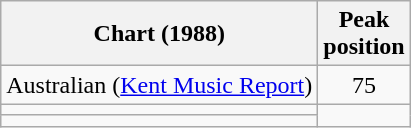<table class="wikitable sortable">
<tr>
<th>Chart (1988)</th>
<th>Peak<br>position</th>
</tr>
<tr>
<td>Australian (<a href='#'>Kent Music Report</a>)</td>
<td align="center">75</td>
</tr>
<tr>
<td></td>
</tr>
<tr>
<td></td>
</tr>
</table>
